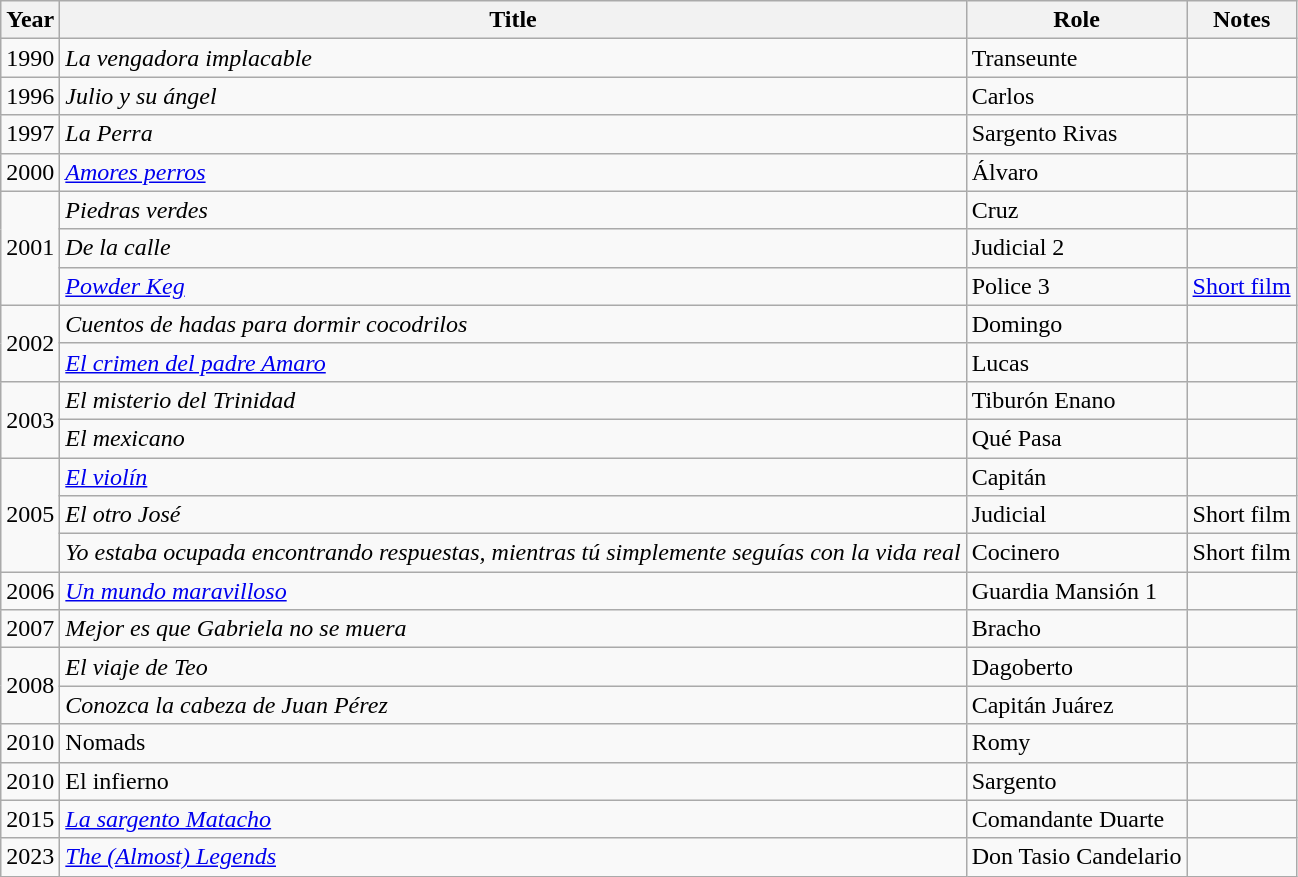<table class="wikitable sortable">
<tr>
<th>Year</th>
<th>Title</th>
<th>Role</th>
<th class="unsortable">Notes</th>
</tr>
<tr>
<td>1990</td>
<td><em>La vengadora implacable</em></td>
<td>Transeunte</td>
<td></td>
</tr>
<tr>
<td>1996</td>
<td><em>Julio y su ángel</em></td>
<td>Carlos</td>
<td></td>
</tr>
<tr>
<td>1997</td>
<td><em>La Perra</em></td>
<td>Sargento Rivas</td>
<td></td>
</tr>
<tr>
<td>2000</td>
<td><em><a href='#'>Amores perros</a></em></td>
<td>Álvaro</td>
<td></td>
</tr>
<tr>
<td rowspan="3">2001</td>
<td><em>Piedras verdes</em></td>
<td>Cruz</td>
<td></td>
</tr>
<tr>
<td><em>De la calle</em></td>
<td>Judicial 2</td>
<td></td>
</tr>
<tr>
<td><em><a href='#'>Powder Keg</a></em></td>
<td>Police 3</td>
<td><a href='#'>Short film</a></td>
</tr>
<tr>
<td rowspan="2">2002</td>
<td><em>Cuentos de hadas para dormir cocodrilos</em></td>
<td>Domingo</td>
<td></td>
</tr>
<tr>
<td><em><a href='#'>El crimen del padre Amaro</a></em></td>
<td>Lucas</td>
<td></td>
</tr>
<tr>
<td rowspan="2">2003</td>
<td><em>El misterio del Trinidad</em></td>
<td>Tiburón Enano</td>
<td></td>
</tr>
<tr>
<td><em>El mexicano</em></td>
<td>Qué Pasa</td>
<td></td>
</tr>
<tr>
<td rowspan="3">2005</td>
<td><em><a href='#'>El violín</a></em></td>
<td>Capitán</td>
<td></td>
</tr>
<tr>
<td><em>El otro José</em></td>
<td>Judicial</td>
<td>Short film</td>
</tr>
<tr>
<td><em>Yo estaba ocupada encontrando respuestas, mientras tú simplemente seguías con la vida real</em></td>
<td>Cocinero</td>
<td>Short film</td>
</tr>
<tr>
<td>2006</td>
<td><em><a href='#'>Un mundo maravilloso</a></em></td>
<td>Guardia Mansión 1</td>
<td></td>
</tr>
<tr>
<td>2007</td>
<td><em>Mejor es que Gabriela no se muera</em></td>
<td>Bracho</td>
<td></td>
</tr>
<tr>
<td rowspan="2">2008</td>
<td><em>El viaje de Teo</em></td>
<td>Dagoberto</td>
<td></td>
</tr>
<tr>
<td><em>Conozca la cabeza de Juan Pérez</em></td>
<td>Capitán Juárez</td>
<td></td>
</tr>
<tr>
<td>2010</td>
<td>Nomads</td>
<td>Romy</td>
<td></td>
</tr>
<tr>
<td>2010</td>
<td>El infierno</td>
<td>Sargento</td>
<td></td>
</tr>
<tr>
<td>2015</td>
<td><em><a href='#'>La sargento Matacho</a></em></td>
<td>Comandante Duarte</td>
<td></td>
</tr>
<tr>
<td>2023</td>
<td><em><a href='#'>The (Almost) Legends</a></em></td>
<td>Don Tasio Candelario</td>
<td></td>
</tr>
</table>
